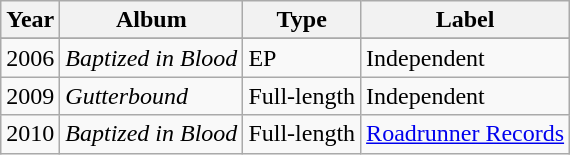<table class="wikitable">
<tr>
<th>Year</th>
<th>Album</th>
<th>Type</th>
<th>Label</th>
</tr>
<tr>
</tr>
<tr>
<td>2006</td>
<td><em>Baptized in Blood</em></td>
<td>EP</td>
<td>Independent</td>
</tr>
<tr>
<td>2009</td>
<td><em>Gutterbound</em></td>
<td>Full-length</td>
<td>Independent</td>
</tr>
<tr>
<td>2010</td>
<td><em>Baptized in Blood</em></td>
<td>Full-length</td>
<td><a href='#'>Roadrunner Records</a></td>
</tr>
</table>
